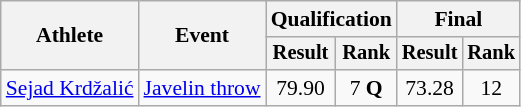<table class=wikitable style=font-size:90%;text-align:center>
<tr>
<th rowspan=2>Athlete</th>
<th rowspan=2>Event</th>
<th colspan=2>Qualification</th>
<th colspan=2>Final</th>
</tr>
<tr style=font-size:95%>
<th>Result</th>
<th>Rank</th>
<th>Result</th>
<th>Rank</th>
</tr>
<tr>
<td align=left><a href='#'>Sejad Krdžalić</a></td>
<td align=left><a href='#'>Javelin throw</a></td>
<td>79.90</td>
<td>7 <strong>Q</strong></td>
<td>73.28</td>
<td>12</td>
</tr>
</table>
